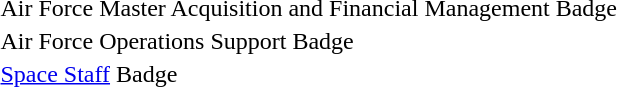<table>
<tr>
<td></td>
<td>Air Force Master Acquisition and Financial Management Badge</td>
</tr>
<tr>
<td></td>
<td>Air Force Operations Support Badge</td>
</tr>
<tr>
<td></td>
<td><a href='#'>Space Staff</a> Badge</td>
</tr>
</table>
